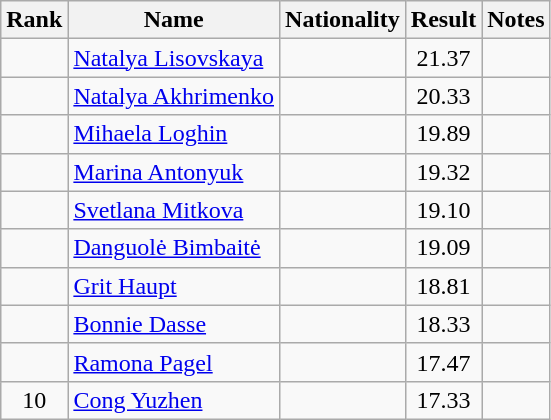<table class="wikitable sortable" style="text-align:center">
<tr>
<th>Rank</th>
<th>Name</th>
<th>Nationality</th>
<th>Result</th>
<th>Notes</th>
</tr>
<tr>
<td></td>
<td align=left><a href='#'>Natalya Lisovskaya</a></td>
<td align=left></td>
<td>21.37</td>
<td></td>
</tr>
<tr>
<td></td>
<td align=left><a href='#'>Natalya Akhrimenko</a></td>
<td align=left></td>
<td>20.33</td>
<td></td>
</tr>
<tr>
<td></td>
<td align=left><a href='#'>Mihaela Loghin</a></td>
<td align=left></td>
<td>19.89</td>
<td></td>
</tr>
<tr>
<td></td>
<td align=left><a href='#'>Marina Antonyuk</a></td>
<td align=left></td>
<td>19.32</td>
<td></td>
</tr>
<tr>
<td></td>
<td align=left><a href='#'>Svetlana Mitkova</a></td>
<td align=left></td>
<td>19.10</td>
<td></td>
</tr>
<tr>
<td></td>
<td align=left><a href='#'>Danguolė Bimbaitė</a></td>
<td align=left></td>
<td>19.09</td>
<td></td>
</tr>
<tr>
<td></td>
<td align=left><a href='#'>Grit Haupt</a></td>
<td align=left></td>
<td>18.81</td>
<td></td>
</tr>
<tr>
<td></td>
<td align=left><a href='#'>Bonnie Dasse</a></td>
<td align=left></td>
<td>18.33</td>
<td></td>
</tr>
<tr>
<td></td>
<td align=left><a href='#'>Ramona Pagel</a></td>
<td align=left></td>
<td>17.47</td>
<td></td>
</tr>
<tr>
<td>10</td>
<td align=left><a href='#'>Cong Yuzhen</a></td>
<td align=left></td>
<td>17.33</td>
<td></td>
</tr>
</table>
